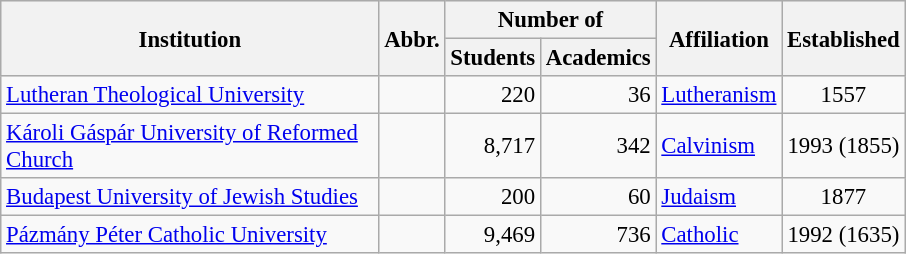<table class="wikitable sortable" style="text-align: left; font-size:95%;">
<tr bgcolor="#efefef">
<th rowspan=2 width="245">Institution</th>
<th rowspan="2">Abbr.</th>
<th colspan="2">Number of</th>
<th rowspan="2">Affiliation</th>
<th rowspan="2">Established</th>
</tr>
<tr>
<th>Students</th>
<th>Academics</th>
</tr>
<tr>
<td><a href='#'>Lutheran Theological University</a></td>
<td align="center"></td>
<td align="right">220</td>
<td align="right">36</td>
<td><a href='#'>Lutheranism</a></td>
<td align="center">1557</td>
</tr>
<tr>
<td><a href='#'>Károli Gáspár University of Reformed Church</a></td>
<td align="center"></td>
<td align="right">8,717</td>
<td align="right">342</td>
<td><a href='#'>Calvinism</a></td>
<td align="center">1993 (1855)</td>
</tr>
<tr>
<td><a href='#'>Budapest University of Jewish Studies</a></td>
<td align="center"></td>
<td align="right">200</td>
<td align="right">60</td>
<td><a href='#'>Judaism</a></td>
<td align="center">1877</td>
</tr>
<tr>
<td><a href='#'>Pázmány Péter Catholic University</a></td>
<td align="center"></td>
<td align="right">9,469</td>
<td align="right">736</td>
<td><a href='#'>Catholic</a></td>
<td align="center">1992 (1635)</td>
</tr>
</table>
